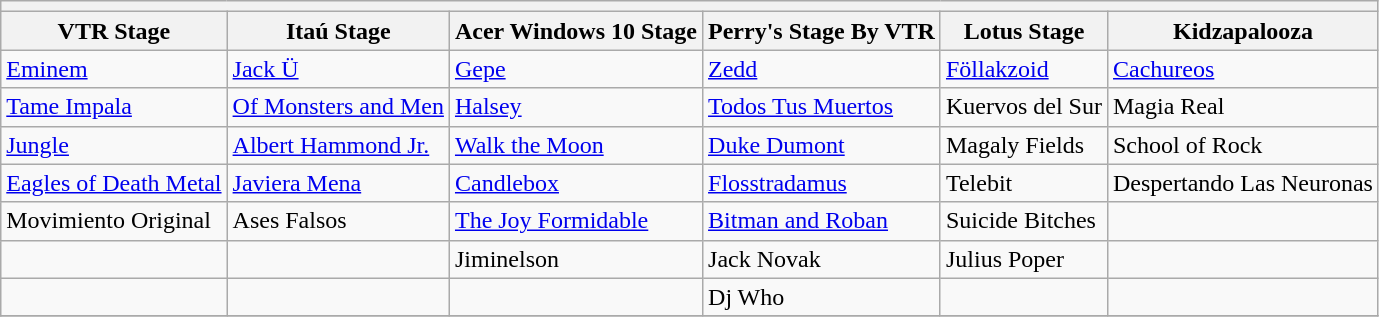<table class="wikitable">
<tr>
<th colspan="6"></th>
</tr>
<tr>
<th>VTR Stage</th>
<th>Itaú Stage</th>
<th>Acer Windows 10 Stage</th>
<th>Perry's Stage By VTR</th>
<th>Lotus Stage</th>
<th>Kidzapalooza</th>
</tr>
<tr>
<td><a href='#'>Eminem</a></td>
<td><a href='#'>Jack Ü</a></td>
<td><a href='#'>Gepe</a></td>
<td><a href='#'>Zedd</a></td>
<td><a href='#'>Föllakzoid</a></td>
<td><a href='#'>Cachureos</a></td>
</tr>
<tr>
<td><a href='#'>Tame Impala</a></td>
<td><a href='#'>Of Monsters and Men</a></td>
<td><a href='#'>Halsey</a></td>
<td><a href='#'>Todos Tus Muertos</a></td>
<td>Kuervos del Sur</td>
<td>Magia Real</td>
</tr>
<tr>
<td><a href='#'>Jungle</a></td>
<td><a href='#'>Albert Hammond Jr.</a></td>
<td><a href='#'>Walk the Moon</a></td>
<td><a href='#'>Duke Dumont</a></td>
<td>Magaly Fields</td>
<td>School of Rock</td>
</tr>
<tr>
<td><a href='#'>Eagles of Death Metal</a></td>
<td><a href='#'>Javiera Mena</a></td>
<td><a href='#'>Candlebox</a></td>
<td><a href='#'>Flosstradamus</a></td>
<td>Telebit</td>
<td>Despertando Las Neuronas</td>
</tr>
<tr>
<td>Movimiento Original</td>
<td>Ases Falsos</td>
<td><a href='#'>The Joy Formidable</a></td>
<td><a href='#'>Bitman and Roban</a></td>
<td>Suicide Bitches</td>
<td></td>
</tr>
<tr>
<td></td>
<td></td>
<td>Jiminelson</td>
<td>Jack Novak</td>
<td>Julius Poper</td>
<td></td>
</tr>
<tr>
<td></td>
<td></td>
<td></td>
<td>Dj Who</td>
<td></td>
<td></td>
</tr>
<tr>
</tr>
</table>
